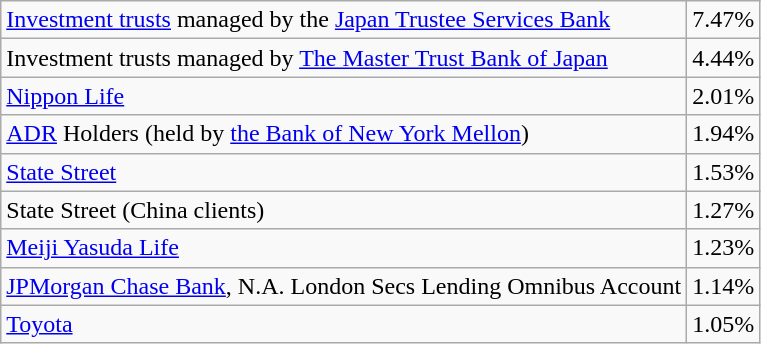<table class="wikitable">
<tr>
<td><a href='#'>Investment trusts</a> managed by the <a href='#'>Japan Trustee Services Bank</a></td>
<td>7.47%</td>
</tr>
<tr>
<td>Investment trusts managed by <a href='#'>The Master Trust Bank of Japan</a></td>
<td>4.44%</td>
</tr>
<tr>
<td><a href='#'>Nippon Life</a></td>
<td>2.01%</td>
</tr>
<tr>
<td><a href='#'>ADR</a> Holders (held by <a href='#'>the Bank of New York Mellon</a>)</td>
<td>1.94%</td>
</tr>
<tr>
<td><a href='#'>State Street</a></td>
<td>1.53%</td>
</tr>
<tr>
<td>State Street (China clients)</td>
<td>1.27%</td>
</tr>
<tr>
<td><a href='#'>Meiji Yasuda Life</a></td>
<td>1.23%</td>
</tr>
<tr>
<td><a href='#'>JPMorgan Chase Bank</a>, N.A. London Secs Lending Omnibus Account</td>
<td>1.14%</td>
</tr>
<tr>
<td><a href='#'>Toyota</a></td>
<td>1.05%</td>
</tr>
</table>
